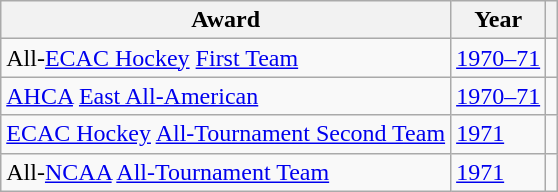<table class="wikitable">
<tr>
<th>Award</th>
<th>Year</th>
<th></th>
</tr>
<tr>
<td>All-<a href='#'>ECAC Hockey</a> <a href='#'>First Team</a></td>
<td><a href='#'>1970–71</a></td>
<td></td>
</tr>
<tr>
<td><a href='#'>AHCA</a> <a href='#'>East All-American</a></td>
<td><a href='#'>1970–71</a></td>
<td></td>
</tr>
<tr>
<td><a href='#'>ECAC Hockey</a> <a href='#'>All-Tournament Second Team</a></td>
<td><a href='#'>1971</a></td>
<td></td>
</tr>
<tr>
<td>All-<a href='#'>NCAA</a> <a href='#'>All-Tournament Team</a></td>
<td><a href='#'>1971</a></td>
<td></td>
</tr>
</table>
